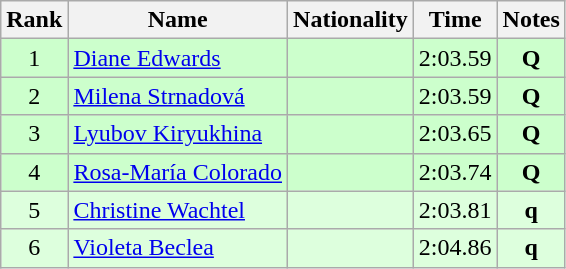<table class="wikitable sortable" style="text-align:center">
<tr>
<th>Rank</th>
<th>Name</th>
<th>Nationality</th>
<th>Time</th>
<th>Notes</th>
</tr>
<tr bgcolor=ccffcc>
<td>1</td>
<td align=left><a href='#'>Diane Edwards</a></td>
<td align=left></td>
<td>2:03.59</td>
<td><strong>Q</strong></td>
</tr>
<tr bgcolor=ccffcc>
<td>2</td>
<td align=left><a href='#'>Milena Strnadová</a></td>
<td align=left></td>
<td>2:03.59</td>
<td><strong>Q</strong></td>
</tr>
<tr bgcolor=ccffcc>
<td>3</td>
<td align=left><a href='#'>Lyubov Kiryukhina</a></td>
<td align=left></td>
<td>2:03.65</td>
<td><strong>Q</strong></td>
</tr>
<tr bgcolor=ccffcc>
<td>4</td>
<td align=left><a href='#'>Rosa-María Colorado</a></td>
<td align=left></td>
<td>2:03.74</td>
<td><strong>Q</strong></td>
</tr>
<tr bgcolor=ddffdd>
<td>5</td>
<td align=left><a href='#'>Christine Wachtel</a></td>
<td align=left></td>
<td>2:03.81</td>
<td><strong>q</strong></td>
</tr>
<tr bgcolor=ddffdd>
<td>6</td>
<td align=left><a href='#'>Violeta Beclea</a></td>
<td align=left></td>
<td>2:04.86</td>
<td><strong>q</strong></td>
</tr>
</table>
